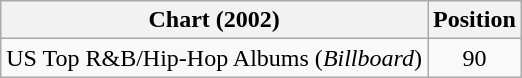<table class="wikitable plainrowheaders">
<tr>
<th>Chart (2002)</th>
<th>Position</th>
</tr>
<tr>
<td>US Top R&B/Hip-Hop Albums (<em>Billboard</em>)</td>
<td style="text-align:center">90</td>
</tr>
</table>
